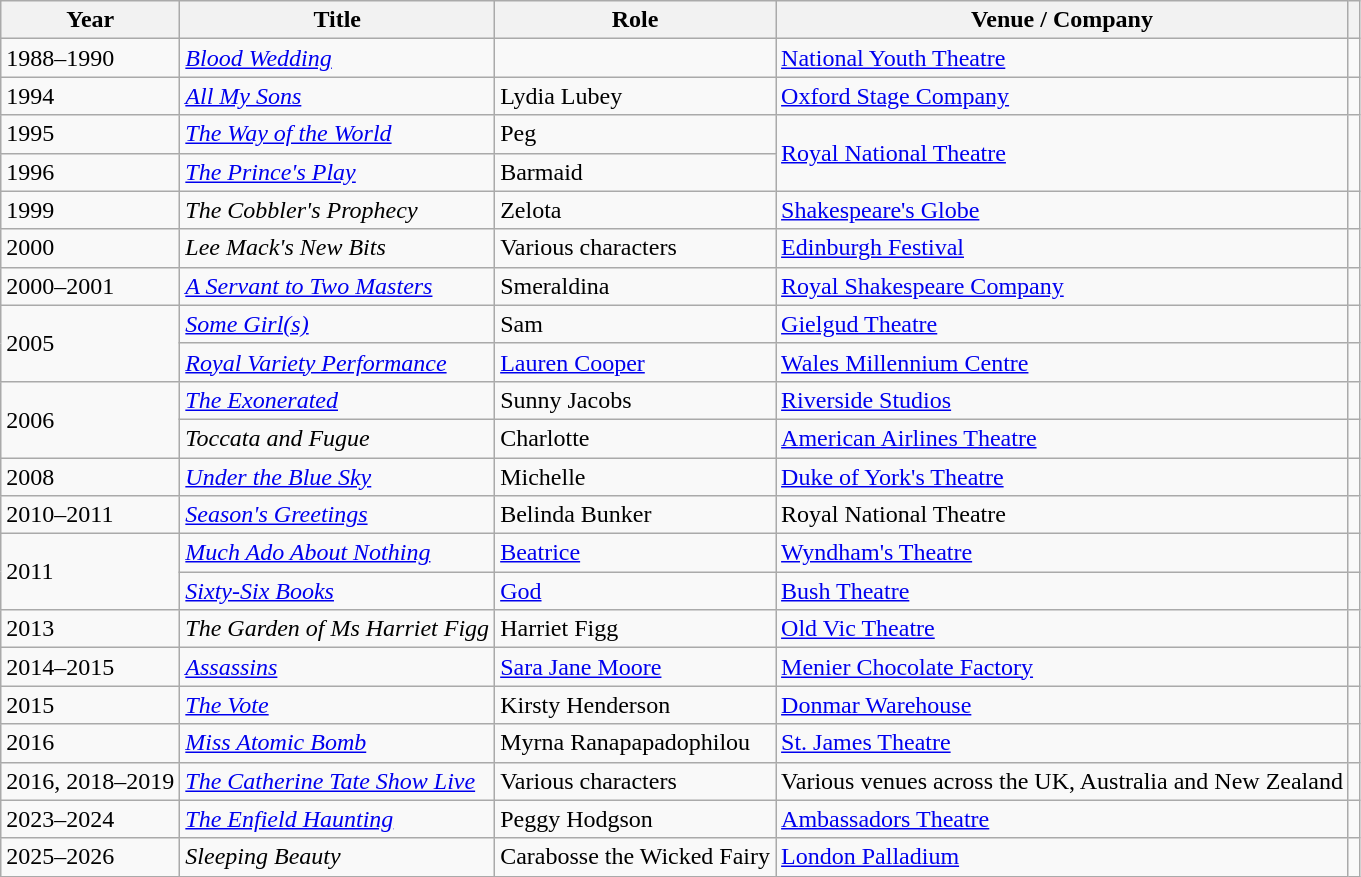<table class="wikitable sortable">
<tr style="text-align:center;">
<th>Year</th>
<th>Title</th>
<th>Role</th>
<th>Venue / Company</th>
<th class="unsortable"></th>
</tr>
<tr>
<td>1988–1990</td>
<td><em><a href='#'>Blood Wedding</a></em></td>
<td></td>
<td><a href='#'>National Youth Theatre</a></td>
<td style = "text-align: center;"></td>
</tr>
<tr>
<td>1994</td>
<td><em><a href='#'>All My Sons</a></em></td>
<td>Lydia Lubey</td>
<td><a href='#'>Oxford Stage Company</a></td>
<td style = "text-align: center;"></td>
</tr>
<tr>
<td>1995</td>
<td><em><a href='#'>The Way of the World</a></em></td>
<td>Peg</td>
<td rowspan="2"><a href='#'>Royal National Theatre</a></td>
<td rowspan="2" style = "text-align: center;"></td>
</tr>
<tr>
<td>1996</td>
<td><em><a href='#'>The Prince's Play</a></em></td>
<td>Barmaid</td>
</tr>
<tr>
<td>1999</td>
<td><em>The Cobbler's Prophecy</em></td>
<td>Zelota</td>
<td><a href='#'>Shakespeare's Globe</a></td>
<td style = "text-align: center;"></td>
</tr>
<tr>
<td>2000</td>
<td><em>Lee Mack's New Bits</em></td>
<td>Various characters</td>
<td><a href='#'>Edinburgh Festival</a></td>
<td style = "text-align: center;"></td>
</tr>
<tr>
<td>2000–2001</td>
<td><em><a href='#'>A Servant to Two Masters</a></em></td>
<td>Smeraldina</td>
<td><a href='#'>Royal Shakespeare Company</a></td>
<td style = "text-align: center;"></td>
</tr>
<tr>
<td rowspan="2">2005</td>
<td><em><a href='#'>Some Girl(s)</a></em></td>
<td>Sam</td>
<td><a href='#'>Gielgud Theatre</a></td>
<td style = "text-align: center;"></td>
</tr>
<tr>
<td><em><a href='#'>Royal Variety Performance</a></em></td>
<td><a href='#'>Lauren Cooper</a></td>
<td><a href='#'>Wales Millennium Centre</a></td>
<td style = "text-align: center;"></td>
</tr>
<tr>
<td rowspan="2">2006</td>
<td><em><a href='#'>The Exonerated</a></em></td>
<td>Sunny Jacobs</td>
<td><a href='#'>Riverside Studios</a></td>
<td style = "text-align: center;"></td>
</tr>
<tr>
<td><em>Toccata and Fugue</em></td>
<td>Charlotte</td>
<td><a href='#'>American Airlines Theatre</a></td>
<td style = "text-align: center;"></td>
</tr>
<tr>
<td>2008</td>
<td><em><a href='#'>Under the Blue Sky</a></em></td>
<td>Michelle</td>
<td><a href='#'>Duke of York's Theatre</a></td>
<td style = "text-align: center;"></td>
</tr>
<tr>
<td>2010–2011</td>
<td><em><a href='#'>Season's Greetings</a></em></td>
<td>Belinda Bunker</td>
<td>Royal National Theatre</td>
<td style = "text-align: center;"></td>
</tr>
<tr>
<td rowspan="2">2011</td>
<td><em><a href='#'>Much Ado About Nothing</a></em></td>
<td><a href='#'>Beatrice</a></td>
<td><a href='#'>Wyndham's Theatre</a></td>
<td style = "text-align: center;"></td>
</tr>
<tr>
<td><em><a href='#'>Sixty-Six Books</a></em></td>
<td><a href='#'>God</a></td>
<td><a href='#'>Bush Theatre</a></td>
<td style = "text-align: center;"></td>
</tr>
<tr>
<td>2013</td>
<td><em>The Garden of Ms Harriet Figg</em></td>
<td>Harriet Figg</td>
<td><a href='#'>Old Vic Theatre</a></td>
<td style = "text-align: center;"></td>
</tr>
<tr>
<td>2014–2015</td>
<td><em><a href='#'>Assassins</a></em></td>
<td><a href='#'>Sara Jane Moore</a></td>
<td><a href='#'>Menier Chocolate Factory</a></td>
<td style = "text-align: center;"></td>
</tr>
<tr>
<td>2015</td>
<td><em><a href='#'>The Vote</a></em></td>
<td>Kirsty Henderson</td>
<td><a href='#'>Donmar Warehouse</a></td>
<td style = "text-align: center;"></td>
</tr>
<tr>
<td>2016</td>
<td><em><a href='#'>Miss Atomic Bomb</a></em></td>
<td>Myrna Ranapapadophilou</td>
<td><a href='#'>St. James Theatre</a></td>
<td style = "text-align: center;"></td>
</tr>
<tr>
<td>2016, 2018–2019</td>
<td><em><a href='#'>The Catherine Tate Show Live</a></em></td>
<td>Various characters</td>
<td>Various venues across the UK, Australia and New Zealand</td>
<td style = "text-align: center;"></td>
</tr>
<tr>
<td>2023–2024</td>
<td><em><a href='#'>The Enfield Haunting</a></em></td>
<td>Peggy Hodgson</td>
<td><a href='#'>Ambassadors Theatre</a></td>
<td style = "text-align: center;"></td>
</tr>
<tr>
<td>2025–2026</td>
<td><em>Sleeping Beauty</em></td>
<td>Carabosse the Wicked Fairy</td>
<td><a href='#'>London Palladium</a></td>
<td style = "text-align: center;"></td>
</tr>
</table>
